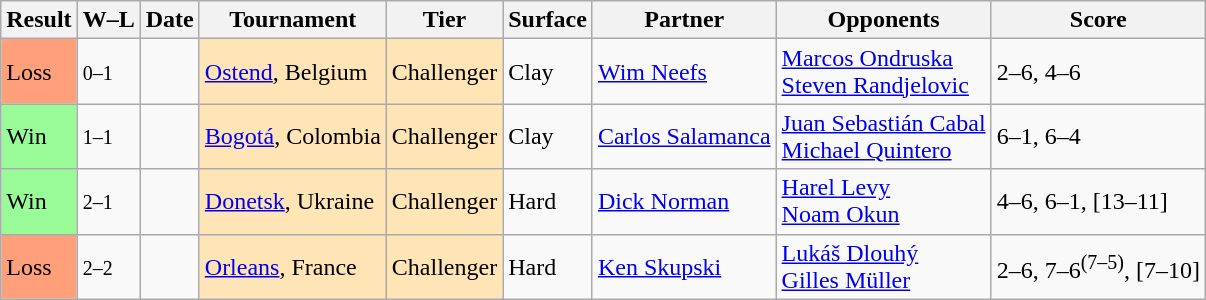<table class="sortable wikitable">
<tr>
<th>Result</th>
<th class=unsortable>W–L</th>
<th>Date</th>
<th>Tournament</th>
<th>Tier</th>
<th>Surface</th>
<th>Partner</th>
<th>Opponents</th>
<th class=unsortable>Score</th>
</tr>
<tr>
<td bgcolor=FFA07A>Loss</td>
<td><small>0–1</small></td>
<td></td>
<td style="background:moccasin;"><a href='#'>Ostend</a>, Belgium</td>
<td style="background:moccasin;">Challenger</td>
<td>Clay</td>
<td> <a href='#'>Wim Neefs</a></td>
<td> <a href='#'>Marcos Ondruska</a> <br> <a href='#'>Steven Randjelovic</a></td>
<td>2–6, 4–6</td>
</tr>
<tr>
<td bgcolor=98FB98>Win</td>
<td><small>1–1</small></td>
<td></td>
<td style="background:moccasin;"><a href='#'>Bogotá</a>, Colombia</td>
<td style="background:moccasin;">Challenger</td>
<td>Clay</td>
<td> <a href='#'>Carlos Salamanca</a></td>
<td> <a href='#'>Juan Sebastián Cabal</a> <br> <a href='#'>Michael Quintero</a></td>
<td>6–1, 6–4</td>
</tr>
<tr>
<td bgcolor=98FB98>Win</td>
<td><small>2–1</small></td>
<td></td>
<td style="background:moccasin;"><a href='#'>Donetsk</a>, Ukraine</td>
<td style="background:moccasin;">Challenger</td>
<td>Hard</td>
<td> <a href='#'>Dick Norman</a></td>
<td> <a href='#'>Harel Levy</a> <br> <a href='#'>Noam Okun</a></td>
<td>4–6, 6–1, [13–11]</td>
</tr>
<tr>
<td bgcolor=FFA07A>Loss</td>
<td><small>2–2</small></td>
<td></td>
<td style="background:moccasin;"><a href='#'>Orleans</a>, France</td>
<td style="background:moccasin;">Challenger</td>
<td>Hard</td>
<td> <a href='#'>Ken Skupski</a></td>
<td> <a href='#'>Lukáš Dlouhý</a> <br> <a href='#'>Gilles Müller</a></td>
<td>2–6, 7–6<sup>(7–5)</sup>, [7–10]</td>
</tr>
</table>
